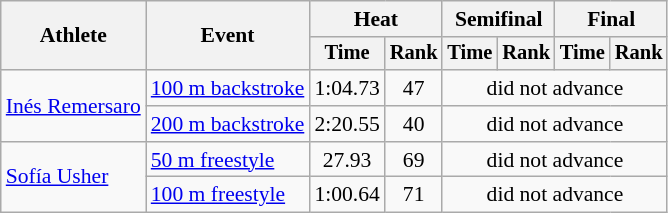<table class=wikitable style="font-size:90%">
<tr>
<th rowspan="2">Athlete</th>
<th rowspan="2">Event</th>
<th colspan="2">Heat</th>
<th colspan="2">Semifinal</th>
<th colspan="2">Final</th>
</tr>
<tr style="font-size:95%">
<th>Time</th>
<th>Rank</th>
<th>Time</th>
<th>Rank</th>
<th>Time</th>
<th>Rank</th>
</tr>
<tr align=center>
<td align=left rowspan=2><a href='#'>Inés Remersaro</a></td>
<td align=left><a href='#'>100 m backstroke</a></td>
<td>1:04.73</td>
<td>47</td>
<td colspan=4>did not advance</td>
</tr>
<tr align=center>
<td align=left><a href='#'>200 m backstroke</a></td>
<td>2:20.55</td>
<td>40</td>
<td colspan=4>did not advance</td>
</tr>
<tr align=center>
<td align=left rowspan=2><a href='#'>Sofía Usher</a></td>
<td align=left><a href='#'>50 m freestyle</a></td>
<td>27.93</td>
<td>69</td>
<td colspan=4>did not advance</td>
</tr>
<tr align=center>
<td align=left><a href='#'>100 m freestyle</a></td>
<td>1:00.64</td>
<td>71</td>
<td colspan=4>did not advance</td>
</tr>
</table>
